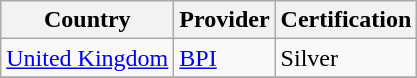<table class="wikitable">
<tr>
<th>Country</th>
<th>Provider</th>
<th>Certification</th>
</tr>
<tr>
<td><a href='#'>United Kingdom</a></td>
<td><a href='#'>BPI</a></td>
<td>Silver</td>
</tr>
<tr>
</tr>
</table>
